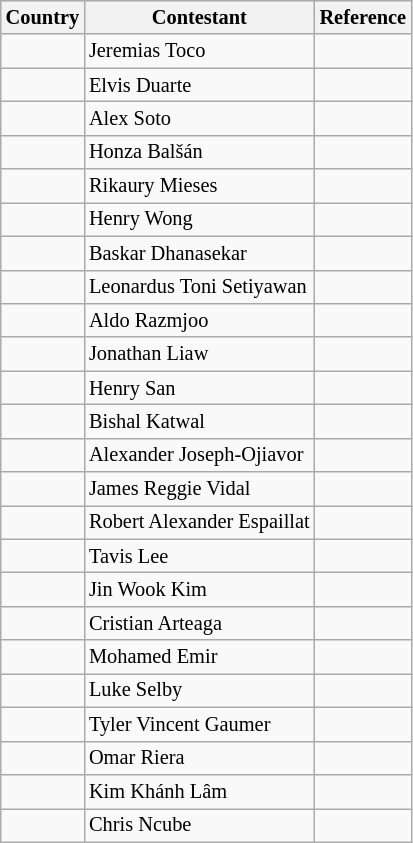<table class="wikitable sortable" style="margin:0 1em 0 0; font-size:85%;">
<tr style="background:#efefef;">
<th>Country</th>
<th>Contestant</th>
<th>Reference</th>
</tr>
<tr>
<td></td>
<td>Jeremias Toco</td>
<td></td>
</tr>
<tr>
<td></td>
<td>Elvis Duarte</td>
<td></td>
</tr>
<tr>
<td></td>
<td>Alex Soto</td>
<td></td>
</tr>
<tr>
<td></td>
<td>Honza Balšán</td>
<td></td>
</tr>
<tr>
<td></td>
<td>Rikaury Mieses</td>
<td></td>
</tr>
<tr>
<td></td>
<td>Henry Wong</td>
<td></td>
</tr>
<tr>
<td></td>
<td>Baskar Dhanasekar</td>
<td></td>
</tr>
<tr>
<td></td>
<td>Leonardus Toni Setiyawan</td>
<td></td>
</tr>
<tr>
<td></td>
<td>Aldo Razmjoo</td>
<td></td>
</tr>
<tr>
<td></td>
<td>Jonathan Liaw</td>
<td></td>
</tr>
<tr>
<td></td>
<td>Henry San</td>
<td></td>
</tr>
<tr>
<td></td>
<td>Bishal Katwal</td>
<td></td>
</tr>
<tr>
<td></td>
<td>Alexander Joseph-Ojiavor</td>
<td></td>
</tr>
<tr>
<td></td>
<td>James Reggie Vidal</td>
<td></td>
</tr>
<tr>
<td></td>
<td>Robert Alexander Espaillat</td>
<td></td>
</tr>
<tr>
<td></td>
<td>Tavis Lee</td>
<td></td>
</tr>
<tr>
<td></td>
<td>Jin Wook Kim</td>
<td></td>
</tr>
<tr>
<td></td>
<td>Cristian Arteaga</td>
<td></td>
</tr>
<tr>
<td></td>
<td>Mohamed Emir</td>
<td></td>
</tr>
<tr>
<td></td>
<td>Luke Selby</td>
<td></td>
</tr>
<tr>
<td></td>
<td>Tyler Vincent Gaumer</td>
<td></td>
</tr>
<tr>
<td></td>
<td>Omar Riera</td>
<td></td>
</tr>
<tr>
<td></td>
<td>Kim Khánh Lâm</td>
<td></td>
</tr>
<tr>
<td></td>
<td>Chris Ncube</td>
<td></td>
</tr>
</table>
